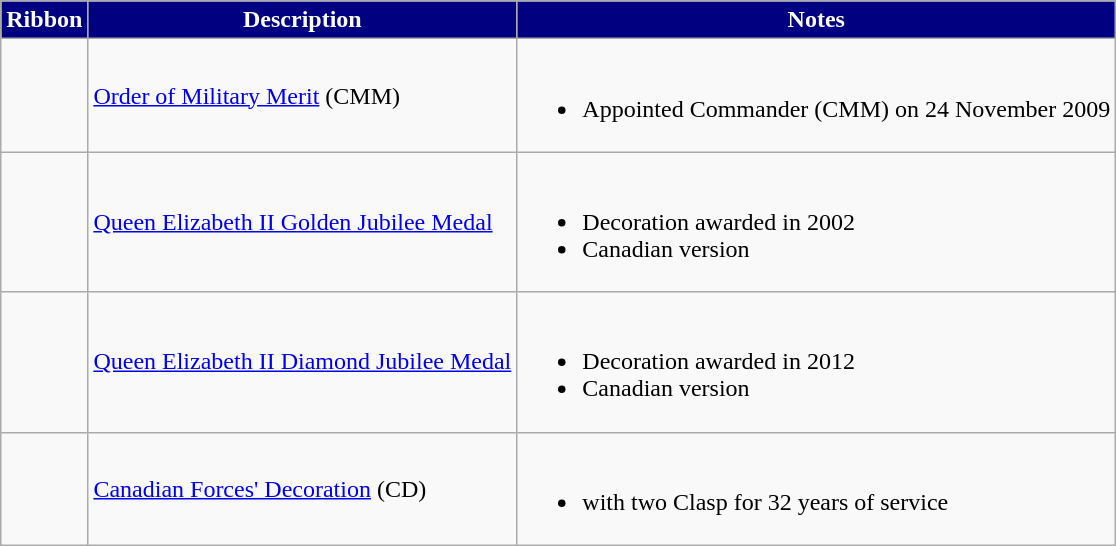<table class="wikitable">
<tr style="background:Navy;color:White" align="center">
<td><strong>Ribbon</strong></td>
<td><strong>Description</strong></td>
<td><strong>Notes</strong></td>
</tr>
<tr>
<td></td>
<td><a href='#'>Order of Military Merit</a> (CMM)</td>
<td><br><ul><li>Appointed Commander (CMM) on 24 November 2009</li></ul></td>
</tr>
<tr>
<td></td>
<td><a href='#'>Queen Elizabeth II Golden Jubilee Medal</a></td>
<td><br><ul><li>Decoration awarded in 2002</li><li>Canadian version</li></ul></td>
</tr>
<tr>
<td></td>
<td><a href='#'>Queen Elizabeth II Diamond Jubilee Medal</a></td>
<td><br><ul><li>Decoration awarded in 2012</li><li>Canadian version</li></ul></td>
</tr>
<tr>
<td></td>
<td><a href='#'>Canadian Forces' Decoration</a> (CD)</td>
<td><br><ul><li>with two Clasp for 32 years of service</li></ul></td>
</tr>
</table>
